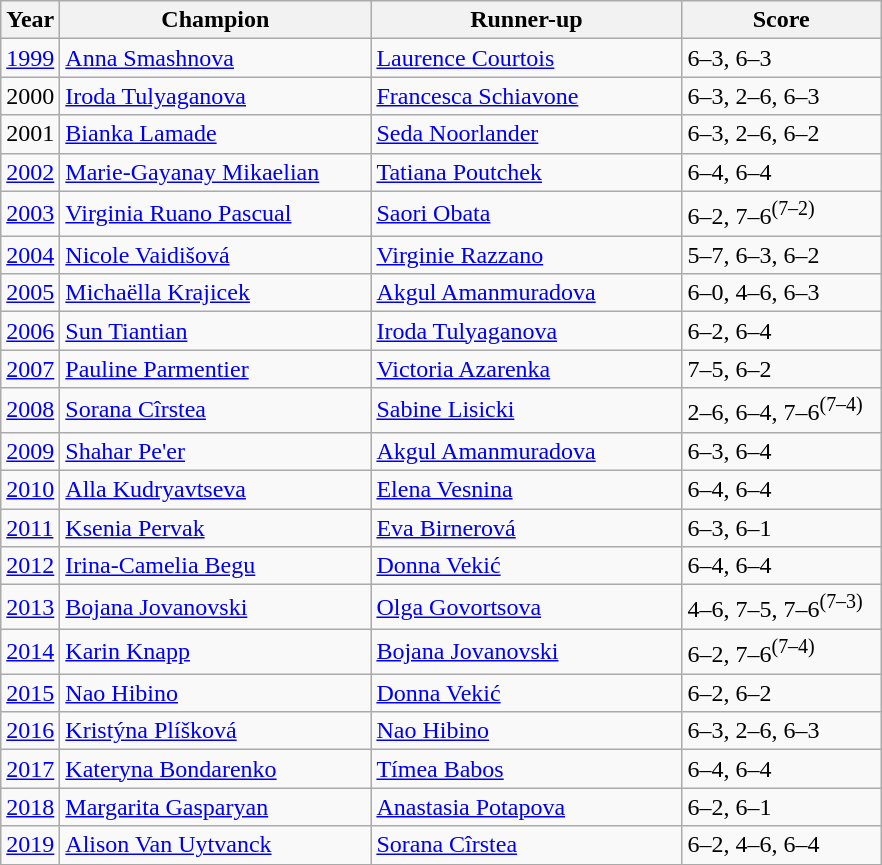<table class="wikitable">
<tr>
<th>Year</th>
<th width="200">Champion</th>
<th width="200">Runner-up</th>
<th width="125">Score</th>
</tr>
<tr>
<td><a href='#'>1999</a></td>
<td> <a href='#'>Anna Smashnova</a></td>
<td> <a href='#'>Laurence Courtois</a></td>
<td>6–3, 6–3</td>
</tr>
<tr>
<td>2000</td>
<td> <a href='#'>Iroda Tulyaganova</a></td>
<td> <a href='#'>Francesca Schiavone</a></td>
<td>6–3, 2–6, 6–3</td>
</tr>
<tr>
<td>2001</td>
<td> <a href='#'>Bianka Lamade</a></td>
<td> <a href='#'>Seda Noorlander</a></td>
<td>6–3, 2–6, 6–2</td>
</tr>
<tr>
<td><a href='#'>2002</a></td>
<td> <a href='#'>Marie-Gayanay Mikaelian</a></td>
<td> <a href='#'>Tatiana Poutchek</a></td>
<td>6–4, 6–4</td>
</tr>
<tr>
<td><a href='#'>2003</a></td>
<td> <a href='#'>Virginia Ruano Pascual</a></td>
<td> <a href='#'>Saori Obata</a></td>
<td>6–2, 7–6<sup>(7–2)</sup></td>
</tr>
<tr>
<td><a href='#'>2004</a></td>
<td> <a href='#'>Nicole Vaidišová</a></td>
<td> <a href='#'>Virginie Razzano</a></td>
<td>5–7, 6–3, 6–2</td>
</tr>
<tr>
<td><a href='#'>2005</a></td>
<td> <a href='#'>Michaëlla Krajicek</a></td>
<td> <a href='#'>Akgul Amanmuradova</a></td>
<td>6–0, 4–6, 6–3</td>
</tr>
<tr>
<td><a href='#'>2006</a></td>
<td> <a href='#'>Sun Tiantian</a></td>
<td> <a href='#'>Iroda Tulyaganova</a></td>
<td>6–2, 6–4</td>
</tr>
<tr>
<td><a href='#'>2007</a></td>
<td> <a href='#'>Pauline Parmentier</a></td>
<td> <a href='#'>Victoria Azarenka</a></td>
<td>7–5, 6–2</td>
</tr>
<tr>
<td><a href='#'>2008</a></td>
<td> <a href='#'>Sorana Cîrstea</a></td>
<td> <a href='#'>Sabine Lisicki</a></td>
<td>2–6, 6–4, 7–6<sup>(7–4)</sup></td>
</tr>
<tr>
<td><a href='#'>2009</a></td>
<td> <a href='#'>Shahar Pe'er</a></td>
<td> <a href='#'>Akgul Amanmuradova</a></td>
<td>6–3, 6–4</td>
</tr>
<tr>
<td><a href='#'>2010</a></td>
<td> <a href='#'>Alla Kudryavtseva</a></td>
<td>  <a href='#'>Elena Vesnina</a></td>
<td>6–4, 6–4</td>
</tr>
<tr>
<td><a href='#'>2011</a></td>
<td> <a href='#'>Ksenia Pervak</a></td>
<td> <a href='#'>Eva Birnerová</a></td>
<td>6–3, 6–1</td>
</tr>
<tr>
<td><a href='#'>2012</a></td>
<td> <a href='#'>Irina-Camelia Begu</a></td>
<td> <a href='#'>Donna Vekić</a></td>
<td>6–4, 6–4</td>
</tr>
<tr>
<td><a href='#'>2013</a></td>
<td> <a href='#'>Bojana Jovanovski</a></td>
<td> <a href='#'>Olga Govortsova</a></td>
<td>4–6, 7–5, 7–6<sup>(7–3)</sup></td>
</tr>
<tr>
<td><a href='#'>2014</a></td>
<td> <a href='#'>Karin Knapp</a></td>
<td> <a href='#'>Bojana Jovanovski</a></td>
<td>6–2, 7–6<sup>(7–4)</sup></td>
</tr>
<tr>
<td><a href='#'>2015</a></td>
<td> <a href='#'>Nao Hibino</a></td>
<td> <a href='#'>Donna Vekić</a></td>
<td>6–2, 6–2</td>
</tr>
<tr>
<td><a href='#'>2016</a></td>
<td> <a href='#'>Kristýna Plíšková</a></td>
<td> <a href='#'>Nao Hibino</a></td>
<td>6–3, 2–6, 6–3</td>
</tr>
<tr>
<td><a href='#'>2017</a></td>
<td> <a href='#'>Kateryna Bondarenko</a></td>
<td> <a href='#'>Tímea Babos</a></td>
<td>6–4, 6–4</td>
</tr>
<tr>
<td><a href='#'>2018</a></td>
<td> <a href='#'>Margarita Gasparyan</a></td>
<td> <a href='#'>Anastasia Potapova</a></td>
<td>6–2, 6–1</td>
</tr>
<tr>
<td><a href='#'>2019</a></td>
<td> <a href='#'>Alison Van Uytvanck</a></td>
<td> <a href='#'>Sorana Cîrstea</a></td>
<td>6–2, 4–6, 6–4</td>
</tr>
<tr>
</tr>
</table>
